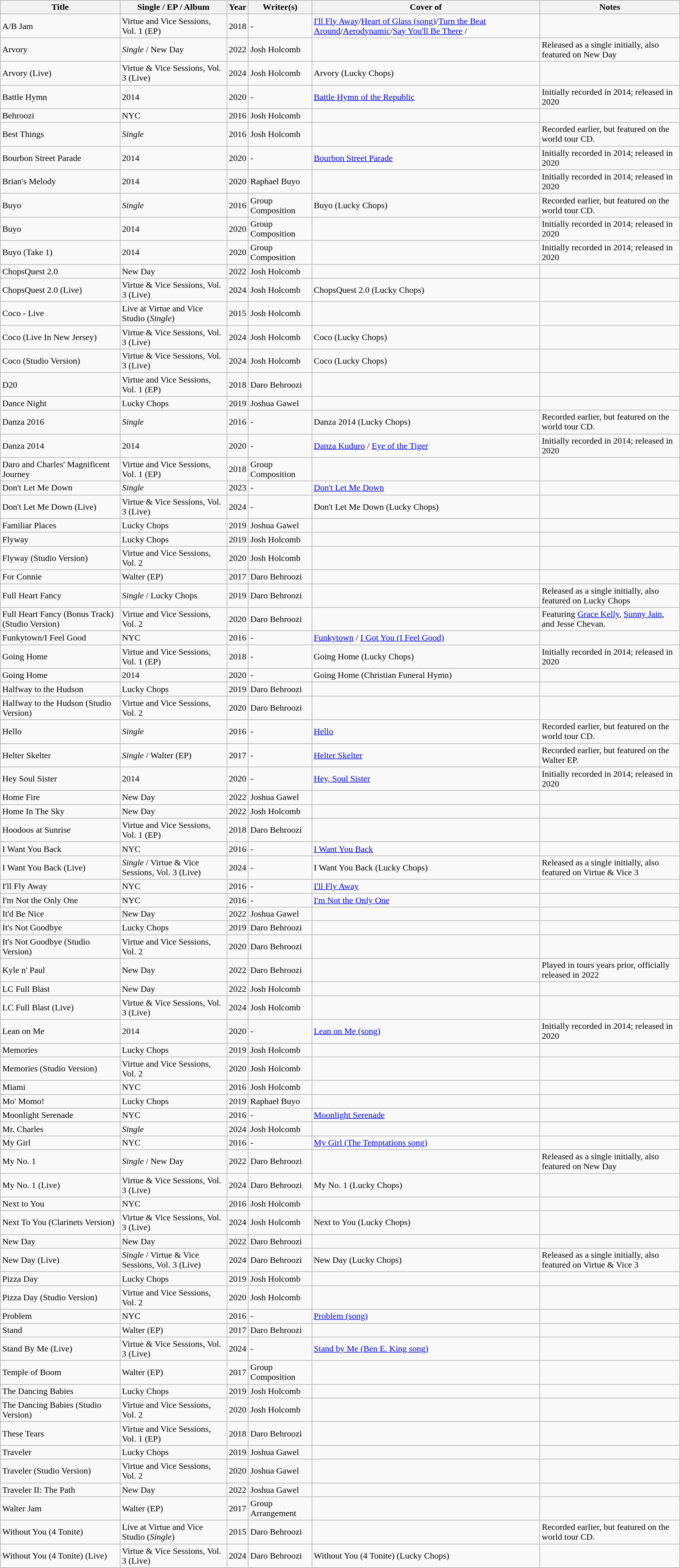<table class="wikitable">
<tr>
<th>Title</th>
<th>Single / EP / Album</th>
<th>Year</th>
<th>Writer(s)</th>
<th>Cover of</th>
<th>Notes</th>
</tr>
<tr>
<td>A/B Jam</td>
<td>Virtue and Vice Sessions, Vol. 1 (EP)</td>
<td>2018</td>
<td>-</td>
<td><a href='#'>I'll Fly Away</a>/<a href='#'>Heart of Glass (song)</a>/<a href='#'>Turn the Beat Around</a>/<a href='#'>Aerodynamic</a>/<a href='#'>Say You'll Be There</a> /</td>
<td></td>
</tr>
<tr>
<td>Arvory</td>
<td><em>Single</em> / New Day</td>
<td>2022</td>
<td>Josh Holcomb</td>
<td></td>
<td>Released as a single initially, also featured on New Day</td>
</tr>
<tr>
<td>Arvory (Live)</td>
<td>Virtue & Vice Sessions, Vol. 3 (Live)</td>
<td>2024</td>
<td>Josh Holcomb</td>
<td>Arvory (Lucky Chops)</td>
<td></td>
</tr>
<tr>
<td>Battle Hymn</td>
<td>2014</td>
<td>2020</td>
<td>-</td>
<td><a href='#'>Battle Hymn of the Republic</a></td>
<td>Initially recorded in 2014; released in 2020</td>
</tr>
<tr>
<td>Behroozi</td>
<td>NYC</td>
<td>2016</td>
<td>Josh Holcomb</td>
<td></td>
<td></td>
</tr>
<tr>
<td>Best Things</td>
<td><em>Single</em></td>
<td>2016</td>
<td>Josh Holcomb</td>
<td></td>
<td>Recorded earlier, but featured on the world tour CD.</td>
</tr>
<tr>
<td>Bourbon Street Parade</td>
<td>2014</td>
<td>2020</td>
<td>-</td>
<td><a href='#'>Bourbon Street Parade</a></td>
<td>Initially recorded in 2014; released in 2020</td>
</tr>
<tr>
<td>Brian's Melody</td>
<td>2014</td>
<td>2020</td>
<td>Raphael Buyo</td>
<td></td>
<td>Initially recorded in 2014; released in 2020</td>
</tr>
<tr>
<td>Buyo</td>
<td><em>Single</em></td>
<td>2016</td>
<td>Group Composition</td>
<td>Buyo (Lucky Chops)</td>
<td>Recorded earlier, but featured on the world tour CD.</td>
</tr>
<tr>
<td>Buyo</td>
<td>2014</td>
<td>2020</td>
<td>Group Composition</td>
<td></td>
<td>Initially recorded in 2014; released in 2020</td>
</tr>
<tr>
<td>Buyo (Take 1)</td>
<td>2014</td>
<td>2020</td>
<td>Group Composition</td>
<td></td>
<td>Initially recorded in 2014; released in 2020</td>
</tr>
<tr>
<td>ChopsQuest 2.0</td>
<td>New Day</td>
<td>2022</td>
<td>Josh Holcomb</td>
<td></td>
<td></td>
</tr>
<tr>
<td>ChopsQuest 2.0 (Live)</td>
<td>Virtue & Vice Sessions, Vol. 3 (Live)</td>
<td>2024</td>
<td>Josh Holcomb</td>
<td>ChopsQuest 2.0 (Lucky Chops)</td>
<td></td>
</tr>
<tr>
<td>Coco - Live</td>
<td>Live at Virtue and Vice Studio (<em>Single</em>)</td>
<td>2015</td>
<td>Josh Holcomb</td>
<td></td>
<td></td>
</tr>
<tr>
<td>Coco (Live In New Jersey)</td>
<td>Virtue & Vice Sessions, Vol. 3 (Live)</td>
<td>2024</td>
<td>Josh Holcomb</td>
<td>Coco (Lucky Chops)</td>
<td></td>
</tr>
<tr>
<td>Coco (Studio Version)</td>
<td>Virtue & Vice Sessions, Vol. 3 (Live)</td>
<td>2024</td>
<td>Josh Holcomb</td>
<td>Coco (Lucky Chops)</td>
<td></td>
</tr>
<tr>
<td>D20</td>
<td>Virtue and Vice Sessions, Vol. 1 (EP)</td>
<td>2018</td>
<td>Daro Behroozi</td>
<td></td>
<td></td>
</tr>
<tr>
<td>Dance Night</td>
<td>Lucky Chops</td>
<td>2019</td>
<td>Joshua Gawel</td>
<td></td>
<td></td>
</tr>
<tr>
<td>Danza 2016</td>
<td><em>Single</em></td>
<td>2016</td>
<td>-</td>
<td>Danza 2014 (Lucky Chops)</td>
<td>Recorded earlier, but featured on the world tour CD.</td>
</tr>
<tr>
<td>Danza 2014</td>
<td>2014</td>
<td>2020</td>
<td>-</td>
<td><a href='#'>Danza Kuduro</a> / <a href='#'>Eye of the Tiger</a></td>
<td>Initially recorded in 2014; released in 2020</td>
</tr>
<tr>
<td>Daro and Charles' Magnificent Journey</td>
<td>Virtue and Vice Sessions, Vol. 1 (EP)</td>
<td>2018</td>
<td>Group Composition</td>
<td></td>
<td></td>
</tr>
<tr>
<td>Don't Let Me Down</td>
<td><em>Single</em></td>
<td>2023</td>
<td>-</td>
<td><a href='#'>Don't Let Me Down</a></td>
<td></td>
</tr>
<tr>
<td>Don't Let Me Down (Live)</td>
<td>Virtue & Vice Sessions, Vol. 3 (Live)</td>
<td>2024</td>
<td>-</td>
<td>Don't Let Me Down (Lucky Chops)</td>
<td></td>
</tr>
<tr>
<td>Familiar Places</td>
<td>Lucky Chops</td>
<td>2019</td>
<td>Joshua Gawel</td>
<td></td>
<td></td>
</tr>
<tr>
<td>Flyway</td>
<td>Lucky Chops</td>
<td>2019</td>
<td>Josh Holcomb</td>
<td></td>
<td></td>
</tr>
<tr>
<td>Flyway (Studio Version)</td>
<td>Virtue and Vice Sessions, Vol. 2</td>
<td>2020</td>
<td>Josh Holcomb</td>
<td></td>
<td></td>
</tr>
<tr>
<td>For Connie</td>
<td>Walter (EP)</td>
<td>2017</td>
<td>Daro Behroozi</td>
<td></td>
<td></td>
</tr>
<tr>
<td>Full Heart Fancy</td>
<td><em>Single</em> / Lucky Chops</td>
<td>2019</td>
<td>Daro Behroozi</td>
<td></td>
<td>Released as a single initially, also featured on Lucky Chops</td>
</tr>
<tr>
<td>Full Heart Fancy (Bonus Track) (Studio Version)</td>
<td>Virtue and Vice Sessions, Vol. 2</td>
<td>2020</td>
<td>Daro Behroozi</td>
<td></td>
<td>Featuring <a href='#'>Grace Kelly</a>, <a href='#'>Sunny Jain</a>, and Jesse Chevan.</td>
</tr>
<tr>
<td>Funkytown/I Feel Good</td>
<td>NYC</td>
<td>2016</td>
<td>-</td>
<td><a href='#'>Funkytown</a> / <a href='#'>I Got You (I Feel Good)</a></td>
<td></td>
</tr>
<tr>
<td>Going Home</td>
<td>Virtue and Vice Sessions, Vol. 1 (EP)</td>
<td>2018</td>
<td>-</td>
<td>Going Home (Lucky Chops)</td>
<td>Initially recorded in 2014; released in 2020</td>
</tr>
<tr>
<td>Going Home</td>
<td>2014</td>
<td>2020</td>
<td>-</td>
<td>Going Home (Christian Funeral Hymn)</td>
<td></td>
</tr>
<tr>
<td>Halfway to the Hudson</td>
<td>Lucky Chops</td>
<td>2019</td>
<td>Daro Behroozi</td>
<td></td>
<td></td>
</tr>
<tr>
<td>Halfway to the Hudson (Studio Version)</td>
<td>Virtue and Vice Sessions, Vol. 2</td>
<td>2020</td>
<td>Daro Behroozi</td>
<td></td>
<td></td>
</tr>
<tr>
<td>Hello</td>
<td><em>Single</em></td>
<td>2016</td>
<td>-</td>
<td><a href='#'>Hello</a></td>
<td>Recorded earlier, but featured on the world tour CD.</td>
</tr>
<tr>
<td>Helter Skelter</td>
<td><em>Single</em> / Walter (EP)</td>
<td>2017</td>
<td>-</td>
<td><a href='#'>Helter Skelter</a></td>
<td>Recorded earlier, but featured on the Walter EP.</td>
</tr>
<tr>
<td>Hey Soul Sister</td>
<td>2014</td>
<td>2020</td>
<td>-</td>
<td><a href='#'>Hey, Soul Sister</a></td>
<td>Initially recorded in 2014; released in 2020</td>
</tr>
<tr>
<td>Home Fire</td>
<td>New Day</td>
<td>2022</td>
<td>Joshua Gawel</td>
<td></td>
<td></td>
</tr>
<tr>
<td>Home In The Sky</td>
<td>New Day</td>
<td>2022</td>
<td>Josh Holcomb</td>
<td></td>
<td></td>
</tr>
<tr>
<td>Hoodoos at Sunrise</td>
<td>Virtue and Vice Sessions, Vol. 1 (EP)</td>
<td>2018</td>
<td>Daro Behroozi</td>
<td></td>
<td></td>
</tr>
<tr>
<td>I Want You Back</td>
<td>NYC</td>
<td>2016</td>
<td>-</td>
<td><a href='#'>I Want You Back</a></td>
<td></td>
</tr>
<tr>
<td>I Want You Back (Live)</td>
<td><em>Single</em> / Virtue & Vice Sessions, Vol. 3 (Live)</td>
<td>2024</td>
<td>-</td>
<td>I Want You Back (Lucky Chops)</td>
<td>Released as a single initially, also featured on Virtue & Vice 3</td>
</tr>
<tr>
<td>I'll Fly Away</td>
<td>NYC</td>
<td>2016</td>
<td>-</td>
<td><a href='#'>I'll Fly Away</a></td>
<td></td>
</tr>
<tr>
<td>I'm Not the Only One</td>
<td>NYC</td>
<td>2016</td>
<td>-</td>
<td><a href='#'>I'm Not the Only One</a></td>
<td></td>
</tr>
<tr>
<td>It'd Be Nice</td>
<td>New Day</td>
<td>2022</td>
<td>Joshua Gawel</td>
<td></td>
<td></td>
</tr>
<tr>
<td>It's Not Goodbye</td>
<td>Lucky Chops</td>
<td>2019</td>
<td>Daro Behroozi</td>
<td></td>
<td></td>
</tr>
<tr>
<td>It's Not Goodbye (Studio Version)</td>
<td>Virtue and Vice Sessions, Vol. 2</td>
<td>2020</td>
<td>Daro Behroozi</td>
<td></td>
<td></td>
</tr>
<tr>
<td>Kyle n' Paul</td>
<td>New Day</td>
<td>2022</td>
<td>Daro Behroozi</td>
<td></td>
<td>Played in tours years prior, officially released in 2022</td>
</tr>
<tr>
<td>LC Full Blast</td>
<td>New Day</td>
<td>2022</td>
<td>Josh Holcomb</td>
<td></td>
<td></td>
</tr>
<tr>
<td>LC Full Blast (Live)</td>
<td>Virtue & Vice Sessions, Vol. 3 (Live)</td>
<td>2024</td>
<td>Josh Holcomb</td>
<td></td>
<td></td>
</tr>
<tr>
<td>Lean on Me</td>
<td>2014</td>
<td>2020</td>
<td>-</td>
<td><a href='#'>Lean on Me (song)</a></td>
<td>Initially recorded in 2014; released in 2020</td>
</tr>
<tr>
<td>Memories</td>
<td>Lucky Chops</td>
<td>2019</td>
<td>Josh Holcomb</td>
<td></td>
<td></td>
</tr>
<tr>
<td>Memories (Studio Version)</td>
<td>Virtue and Vice Sessions, Vol. 2</td>
<td>2020</td>
<td>Josh Holcomb</td>
<td></td>
<td></td>
</tr>
<tr>
<td>Miami</td>
<td>NYC</td>
<td>2016</td>
<td>Josh Holcomb</td>
<td></td>
<td></td>
</tr>
<tr>
<td>Mo' Momo!</td>
<td>Lucky Chops</td>
<td>2019</td>
<td>Raphael Buyo</td>
<td></td>
<td></td>
</tr>
<tr>
<td>Moonlight Serenade</td>
<td>NYC</td>
<td>2016</td>
<td>-</td>
<td><a href='#'>Moonlight Serenade</a></td>
<td></td>
</tr>
<tr>
<td>Mr. Charles</td>
<td><em>Single</em></td>
<td>2024</td>
<td>Josh Holcomb</td>
<td></td>
<td></td>
</tr>
<tr>
<td>My Girl</td>
<td>NYC</td>
<td>2016</td>
<td>-</td>
<td><a href='#'>My Girl (The Temptations song)</a></td>
<td></td>
</tr>
<tr>
<td>My No. 1</td>
<td><em>Single</em> / New Day</td>
<td>2022</td>
<td>Daro Behroozi</td>
<td></td>
<td>Released as a single initially, also featured on New Day</td>
</tr>
<tr>
<td>My No. 1 (Live)</td>
<td>Virtue & Vice Sessions, Vol. 3 (Live)</td>
<td>2024</td>
<td>Daro Behroozi</td>
<td>My No. 1 (Lucky Chops)</td>
<td></td>
</tr>
<tr>
<td>Next to You</td>
<td>NYC</td>
<td>2016</td>
<td>Josh Holcomb</td>
<td></td>
<td></td>
</tr>
<tr>
<td>Next To You (Clarinets Version)</td>
<td>Virtue & Vice Sessions, Vol. 3 (Live)</td>
<td>2024</td>
<td>Josh Holcomb</td>
<td>Next to You (Lucky Chops)</td>
<td></td>
</tr>
<tr>
<td>New Day</td>
<td>New Day</td>
<td>2022</td>
<td>Daro Behroozi</td>
<td></td>
<td></td>
</tr>
<tr>
<td>New Day (Live)</td>
<td><em>Single</em> / Virtue & Vice Sessions, Vol. 3 (Live)</td>
<td>2024</td>
<td>Daro Behroozi</td>
<td>New Day (Lucky Chops)</td>
<td>Released as a single initially, also featured on Virtue & Vice 3</td>
</tr>
<tr>
<td>Pizza Day</td>
<td>Lucky Chops</td>
<td>2019</td>
<td>Josh Holcomb</td>
<td></td>
<td></td>
</tr>
<tr>
<td>Pizza Day (Studio Version)</td>
<td>Virtue and Vice Sessions, Vol. 2</td>
<td>2020</td>
<td>Josh Holcomb</td>
<td></td>
<td></td>
</tr>
<tr>
<td>Problem</td>
<td>NYC</td>
<td>2016</td>
<td>-</td>
<td><a href='#'>Problem (song)</a></td>
<td></td>
</tr>
<tr>
<td>Stand</td>
<td>Walter (EP)</td>
<td>2017</td>
<td>Daro Behroozi</td>
<td></td>
<td></td>
</tr>
<tr>
<td>Stand By Me (Live)</td>
<td>Virtue & Vice Sessions, Vol. 3 (Live)</td>
<td>2024</td>
<td>-</td>
<td><a href='#'>Stand by Me (Ben E. King song)</a></td>
<td></td>
</tr>
<tr>
<td>Temple of Boom</td>
<td>Walter (EP)</td>
<td>2017</td>
<td>Group Composition</td>
<td></td>
<td></td>
</tr>
<tr>
<td>The Dancing Babies</td>
<td>Lucky Chops</td>
<td>2019</td>
<td>Josh Holcomb</td>
<td></td>
<td></td>
</tr>
<tr>
<td>The Dancing Babies (Studio Version)</td>
<td>Virtue and Vice Sessions, Vol. 2</td>
<td>2020</td>
<td>Josh Holcomb</td>
<td></td>
<td></td>
</tr>
<tr>
<td>These Tears</td>
<td>Virtue and Vice Sessions, Vol. 1 (EP)</td>
<td>2018</td>
<td>Daro Behroozi</td>
<td></td>
<td></td>
</tr>
<tr>
<td>Traveler</td>
<td>Lucky Chops</td>
<td>2019</td>
<td>Joshua Gawel</td>
<td></td>
<td></td>
</tr>
<tr>
<td>Traveler (Studio Version)</td>
<td>Virtue and Vice Sessions, Vol. 2</td>
<td>2020</td>
<td>Joshua Gawel</td>
<td></td>
<td></td>
</tr>
<tr>
<td>Traveler II: The Path</td>
<td>New Day</td>
<td>2022</td>
<td>Joshua Gawel</td>
<td></td>
<td></td>
</tr>
<tr>
<td>Walter Jam</td>
<td>Walter (EP)</td>
<td>2017</td>
<td>Group Arrangement</td>
<td></td>
<td></td>
</tr>
<tr>
<td>Without You (4 Tonite)</td>
<td>Live at Virtue and Vice Studio (<em>Single</em>)</td>
<td>2015</td>
<td>Daro Behroozi</td>
<td></td>
<td>Recorded earlier, but featured on the world tour CD.</td>
</tr>
<tr>
<td>Without You (4 Tonite) (Live)</td>
<td>Virtue & Vice Sessions, Vol. 3 (Live)</td>
<td>2024</td>
<td>Daro Behroozi</td>
<td>Without You (4 Tonite) (Lucky Chops)</td>
<td></td>
</tr>
</table>
